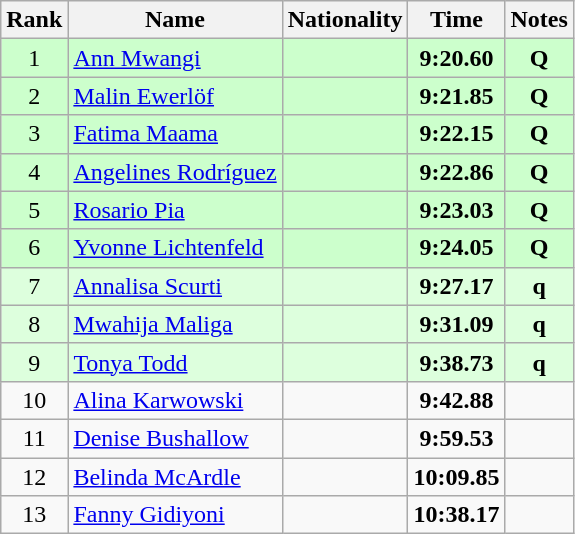<table class="wikitable sortable" style="text-align:center">
<tr>
<th>Rank</th>
<th>Name</th>
<th>Nationality</th>
<th>Time</th>
<th>Notes</th>
</tr>
<tr bgcolor=ccffcc>
<td>1</td>
<td align=left><a href='#'>Ann Mwangi</a></td>
<td align=left></td>
<td><strong>9:20.60</strong></td>
<td><strong>Q</strong></td>
</tr>
<tr bgcolor=ccffcc>
<td>2</td>
<td align=left><a href='#'>Malin Ewerlöf</a></td>
<td align=left></td>
<td><strong>9:21.85</strong></td>
<td><strong>Q</strong></td>
</tr>
<tr bgcolor=ccffcc>
<td>3</td>
<td align=left><a href='#'>Fatima Maama</a></td>
<td align=left></td>
<td><strong>9:22.15</strong></td>
<td><strong>Q</strong></td>
</tr>
<tr bgcolor=ccffcc>
<td>4</td>
<td align=left><a href='#'>Angelines Rodríguez</a></td>
<td align=left></td>
<td><strong>9:22.86</strong></td>
<td><strong>Q</strong></td>
</tr>
<tr bgcolor=ccffcc>
<td>5</td>
<td align=left><a href='#'>Rosario Pia</a></td>
<td align=left></td>
<td><strong>9:23.03</strong></td>
<td><strong>Q</strong></td>
</tr>
<tr bgcolor=ccffcc>
<td>6</td>
<td align=left><a href='#'>Yvonne Lichtenfeld</a></td>
<td align=left></td>
<td><strong>9:24.05</strong></td>
<td><strong>Q</strong></td>
</tr>
<tr bgcolor=ddffdd>
<td>7</td>
<td align=left><a href='#'>Annalisa Scurti</a></td>
<td align=left></td>
<td><strong>9:27.17</strong></td>
<td><strong>q</strong></td>
</tr>
<tr bgcolor=ddffdd>
<td>8</td>
<td align=left><a href='#'>Mwahija Maliga</a></td>
<td align=left></td>
<td><strong>9:31.09</strong></td>
<td><strong>q</strong></td>
</tr>
<tr bgcolor=ddffdd>
<td>9</td>
<td align=left><a href='#'>Tonya Todd</a></td>
<td align=left></td>
<td><strong>9:38.73</strong></td>
<td><strong>q</strong></td>
</tr>
<tr>
<td>10</td>
<td align=left><a href='#'>Alina Karwowski</a></td>
<td align=left></td>
<td><strong>9:42.88</strong></td>
<td></td>
</tr>
<tr>
<td>11</td>
<td align=left><a href='#'>Denise Bushallow</a></td>
<td align=left></td>
<td><strong>9:59.53</strong></td>
<td></td>
</tr>
<tr>
<td>12</td>
<td align=left><a href='#'>Belinda McArdle</a></td>
<td align=left></td>
<td><strong>10:09.85</strong></td>
<td></td>
</tr>
<tr>
<td>13</td>
<td align=left><a href='#'>Fanny Gidiyoni</a></td>
<td align=left></td>
<td><strong>10:38.17</strong></td>
<td></td>
</tr>
</table>
